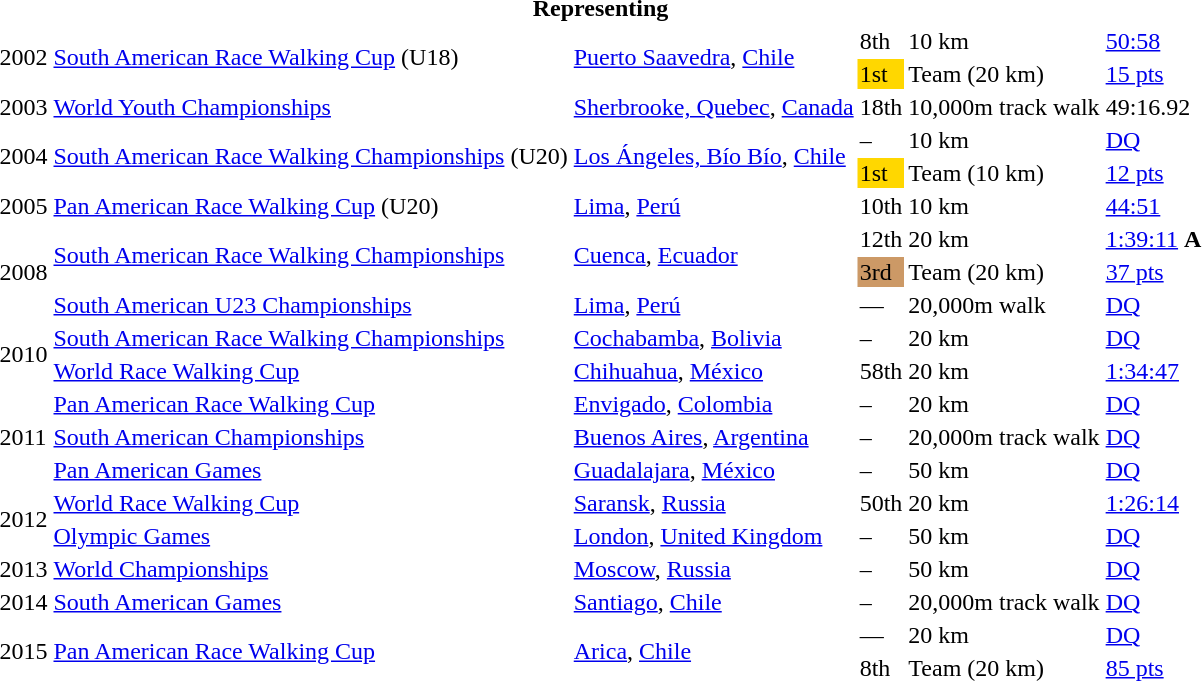<table>
<tr>
<th colspan="6">Representing </th>
</tr>
<tr>
<td rowspan=2>2002</td>
<td rowspan=2><a href='#'>South American Race Walking Cup</a> (U18)</td>
<td rowspan=2><a href='#'>Puerto Saavedra</a>, <a href='#'>Chile</a></td>
<td>8th</td>
<td>10 km</td>
<td><a href='#'>50:58</a></td>
</tr>
<tr>
<td bgcolor=gold>1st</td>
<td>Team (20 km)</td>
<td><a href='#'>15 pts</a></td>
</tr>
<tr>
<td>2003</td>
<td><a href='#'>World Youth Championships</a></td>
<td><a href='#'>Sherbrooke, Quebec</a>, <a href='#'>Canada</a></td>
<td>18th</td>
<td>10,000m track walk</td>
<td>49:16.92</td>
</tr>
<tr>
<td rowspan=2>2004</td>
<td rowspan=2><a href='#'>South American Race Walking Championships</a> (U20)</td>
<td rowspan=2><a href='#'>Los Ángeles, Bío Bío</a>, <a href='#'>Chile</a></td>
<td>–</td>
<td>10 km</td>
<td><a href='#'>DQ</a></td>
</tr>
<tr>
<td bgcolor=gold>1st</td>
<td>Team (10 km)</td>
<td><a href='#'>12 pts</a></td>
</tr>
<tr>
<td>2005</td>
<td><a href='#'>Pan American Race Walking Cup</a> (U20)</td>
<td><a href='#'>Lima</a>, <a href='#'>Perú</a></td>
<td>10th</td>
<td>10 km</td>
<td><a href='#'>44:51</a></td>
</tr>
<tr>
<td rowspan=3>2008</td>
<td rowspan=2><a href='#'>South American Race Walking Championships</a></td>
<td rowspan=2><a href='#'>Cuenca</a>, <a href='#'>Ecuador</a></td>
<td>12th</td>
<td>20 km</td>
<td><a href='#'>1:39:11</a> <strong>A</strong></td>
</tr>
<tr>
<td bgcolor="cc9966">3rd</td>
<td>Team (20 km)</td>
<td><a href='#'>37 pts</a></td>
</tr>
<tr>
<td><a href='#'>South American U23 Championships</a></td>
<td><a href='#'>Lima</a>, <a href='#'>Perú</a></td>
<td>—</td>
<td>20,000m walk</td>
<td><a href='#'>DQ</a></td>
</tr>
<tr>
<td rowspan=2>2010</td>
<td><a href='#'>South American Race Walking Championships</a></td>
<td><a href='#'>Cochabamba</a>, <a href='#'>Bolivia</a></td>
<td>–</td>
<td>20 km</td>
<td><a href='#'>DQ</a></td>
</tr>
<tr>
<td><a href='#'>World Race Walking Cup</a></td>
<td><a href='#'>Chihuahua</a>, <a href='#'>México</a></td>
<td>58th</td>
<td>20 km</td>
<td><a href='#'>1:34:47</a></td>
</tr>
<tr>
<td rowspan=3>2011</td>
<td><a href='#'>Pan American Race Walking Cup</a></td>
<td><a href='#'>Envigado</a>, <a href='#'>Colombia</a></td>
<td>–</td>
<td>20 km</td>
<td><a href='#'>DQ</a></td>
</tr>
<tr>
<td><a href='#'>South American Championships</a></td>
<td><a href='#'>Buenos Aires</a>, <a href='#'>Argentina</a></td>
<td>–</td>
<td>20,000m track walk</td>
<td><a href='#'>DQ</a></td>
</tr>
<tr>
<td><a href='#'>Pan American Games</a></td>
<td><a href='#'>Guadalajara</a>, <a href='#'>México</a></td>
<td>–</td>
<td>50 km</td>
<td><a href='#'>DQ</a></td>
</tr>
<tr>
<td rowspan=2>2012</td>
<td><a href='#'>World Race Walking Cup</a></td>
<td><a href='#'>Saransk</a>, <a href='#'>Russia</a></td>
<td>50th</td>
<td>20 km</td>
<td><a href='#'>1:26:14</a></td>
</tr>
<tr>
<td><a href='#'>Olympic Games</a></td>
<td><a href='#'>London</a>, <a href='#'>United Kingdom</a></td>
<td>–</td>
<td>50 km</td>
<td><a href='#'>DQ</a></td>
</tr>
<tr>
<td>2013</td>
<td><a href='#'>World Championships</a></td>
<td><a href='#'>Moscow</a>, <a href='#'>Russia</a></td>
<td>–</td>
<td>50 km</td>
<td><a href='#'>DQ</a></td>
</tr>
<tr>
<td>2014</td>
<td><a href='#'>South American Games</a></td>
<td><a href='#'>Santiago</a>, <a href='#'>Chile</a></td>
<td>–</td>
<td>20,000m track walk</td>
<td><a href='#'>DQ</a></td>
</tr>
<tr>
<td rowspan=2>2015</td>
<td rowspan=2><a href='#'>Pan American Race Walking Cup</a></td>
<td rowspan=2><a href='#'>Arica</a>, <a href='#'>Chile</a></td>
<td>—</td>
<td>20 km</td>
<td><a href='#'>DQ</a></td>
</tr>
<tr>
<td>8th</td>
<td>Team (20 km)</td>
<td><a href='#'>85 pts</a></td>
</tr>
</table>
